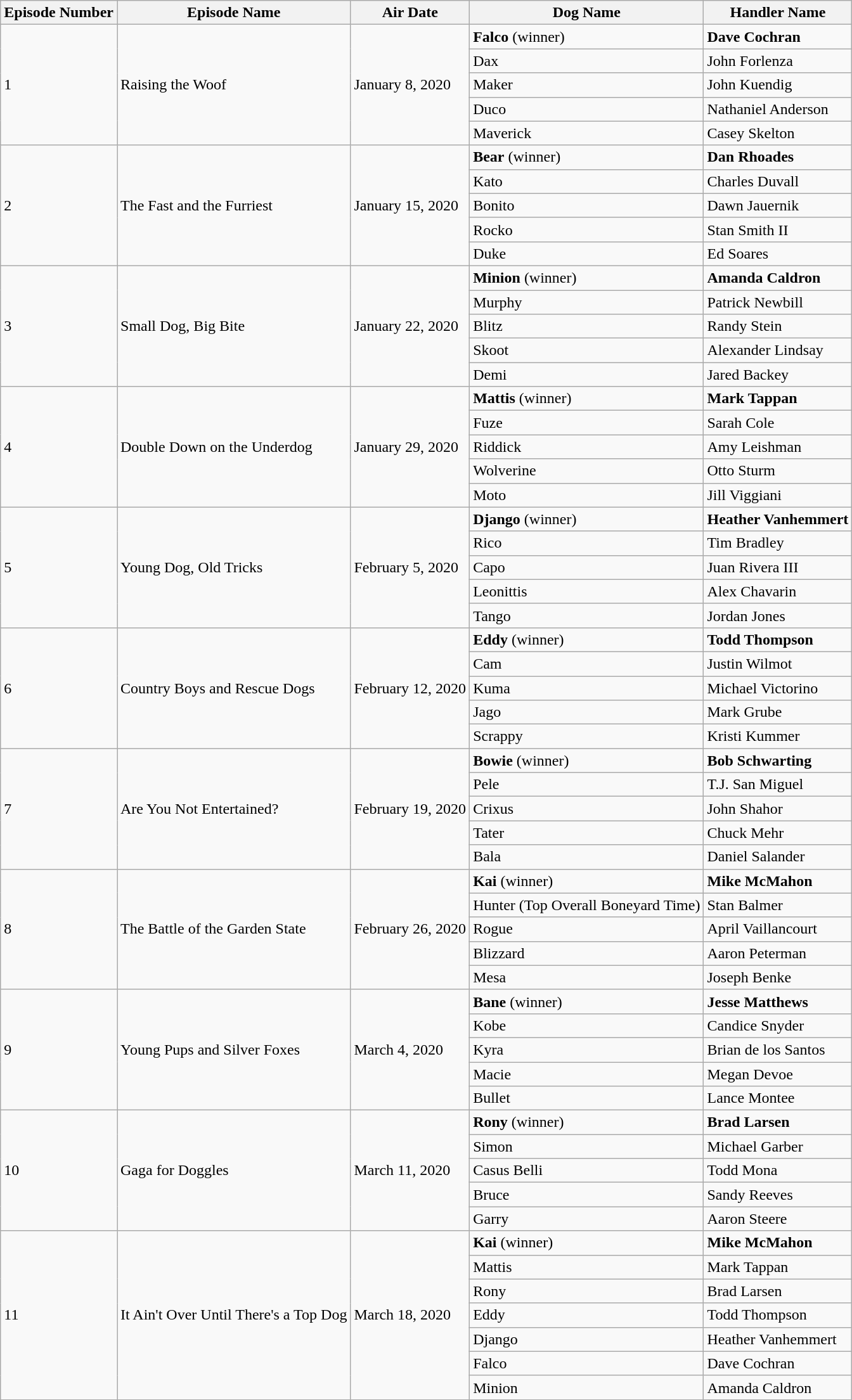<table class="wikitable">
<tr>
<th>Episode Number</th>
<th>Episode Name</th>
<th>Air Date</th>
<th>Dog Name</th>
<th>Handler Name</th>
</tr>
<tr>
<td rowspan="5">1</td>
<td rowspan="5">Raising the Woof</td>
<td rowspan="5">January 8, 2020</td>
<td><strong>Falco</strong> (winner)</td>
<td><strong>Dave Cochran</strong></td>
</tr>
<tr>
<td>Dax</td>
<td>John Forlenza</td>
</tr>
<tr>
<td>Maker</td>
<td>John Kuendig</td>
</tr>
<tr>
<td>Duco</td>
<td>Nathaniel Anderson</td>
</tr>
<tr>
<td>Maverick</td>
<td>Casey Skelton</td>
</tr>
<tr>
<td rowspan="5">2</td>
<td rowspan="5">The Fast and the Furriest</td>
<td rowspan="5">January 15, 2020</td>
<td><strong>Bear</strong> (winner)</td>
<td><strong>Dan Rhoades</strong></td>
</tr>
<tr>
<td>Kato</td>
<td>Charles Duvall</td>
</tr>
<tr>
<td>Bonito</td>
<td>Dawn Jauernik</td>
</tr>
<tr>
<td>Rocko</td>
<td>Stan Smith II</td>
</tr>
<tr>
<td>Duke</td>
<td>Ed Soares</td>
</tr>
<tr>
<td rowspan="5">3</td>
<td rowspan="5">Small Dog, Big Bite</td>
<td rowspan="5">January 22, 2020</td>
<td><strong>Minion</strong> (winner)</td>
<td><strong>Amanda Caldron</strong></td>
</tr>
<tr>
<td>Murphy</td>
<td>Patrick Newbill</td>
</tr>
<tr>
<td>Blitz</td>
<td>Randy Stein</td>
</tr>
<tr>
<td>Skoot</td>
<td>Alexander Lindsay</td>
</tr>
<tr>
<td>Demi</td>
<td>Jared Backey</td>
</tr>
<tr>
<td rowspan="5">4</td>
<td rowspan="5">Double Down on the Underdog</td>
<td rowspan="5">January 29, 2020</td>
<td><strong>Mattis</strong> (winner)</td>
<td><strong>Mark Tappan</strong></td>
</tr>
<tr>
<td>Fuze</td>
<td>Sarah Cole</td>
</tr>
<tr>
<td>Riddick</td>
<td>Amy Leishman</td>
</tr>
<tr>
<td>Wolverine</td>
<td>Otto Sturm</td>
</tr>
<tr>
<td>Moto</td>
<td>Jill Viggiani</td>
</tr>
<tr>
<td rowspan="5">5</td>
<td rowspan="5">Young Dog, Old Tricks</td>
<td rowspan="5">February 5, 2020</td>
<td><strong>Django</strong> (winner)</td>
<td><strong>Heather Vanhemmert</strong></td>
</tr>
<tr>
<td>Rico</td>
<td>Tim Bradley</td>
</tr>
<tr>
<td>Capo</td>
<td>Juan Rivera III</td>
</tr>
<tr>
<td>Leonittis</td>
<td>Alex Chavarin</td>
</tr>
<tr>
<td>Tango</td>
<td>Jordan Jones</td>
</tr>
<tr>
<td rowspan="5">6</td>
<td rowspan="5">Country Boys and Rescue Dogs</td>
<td rowspan="5">February 12, 2020</td>
<td><strong>Eddy</strong> (winner)</td>
<td><strong>Todd Thompson</strong></td>
</tr>
<tr>
<td>Cam</td>
<td>Justin Wilmot</td>
</tr>
<tr>
<td>Kuma</td>
<td>Michael Victorino</td>
</tr>
<tr>
<td>Jago</td>
<td>Mark Grube</td>
</tr>
<tr>
<td>Scrappy</td>
<td>Kristi Kummer</td>
</tr>
<tr>
<td rowspan="5">7</td>
<td rowspan="5">Are You Not Entertained?</td>
<td rowspan="5">February 19, 2020</td>
<td><strong>Bowie</strong> (winner)</td>
<td><strong>Bob Schwarting</strong></td>
</tr>
<tr>
<td>Pele</td>
<td>T.J. San Miguel</td>
</tr>
<tr>
<td>Crixus</td>
<td>John Shahor</td>
</tr>
<tr>
<td>Tater</td>
<td>Chuck Mehr</td>
</tr>
<tr>
<td>Bala</td>
<td>Daniel Salander</td>
</tr>
<tr>
<td rowspan="5">8</td>
<td rowspan="5">The Battle of the Garden State</td>
<td rowspan="5">February 26, 2020</td>
<td><strong>Kai</strong> (winner)</td>
<td><strong>Mike McMahon</strong></td>
</tr>
<tr>
<td>Hunter (Top Overall Boneyard Time)</td>
<td>Stan Balmer</td>
</tr>
<tr>
<td>Rogue</td>
<td>April Vaillancourt</td>
</tr>
<tr>
<td>Blizzard</td>
<td>Aaron Peterman</td>
</tr>
<tr>
<td>Mesa</td>
<td>Joseph Benke</td>
</tr>
<tr>
<td rowspan="5">9</td>
<td rowspan="5">Young Pups and Silver Foxes</td>
<td rowspan="5">March 4, 2020</td>
<td><strong>Bane</strong> (winner)</td>
<td><strong>Jesse Matthews</strong></td>
</tr>
<tr>
<td>Kobe</td>
<td>Candice Snyder</td>
</tr>
<tr>
<td>Kyra</td>
<td>Brian de los Santos</td>
</tr>
<tr>
<td>Macie</td>
<td>Megan Devoe</td>
</tr>
<tr>
<td>Bullet</td>
<td>Lance Montee</td>
</tr>
<tr>
<td rowspan="5">10</td>
<td rowspan="5">Gaga for Doggles</td>
<td rowspan="5">March 11, 2020</td>
<td><strong>Rony</strong> (winner)</td>
<td><strong>Brad Larsen</strong></td>
</tr>
<tr>
<td>Simon</td>
<td>Michael Garber</td>
</tr>
<tr>
<td>Casus Belli</td>
<td>Todd Mona</td>
</tr>
<tr>
<td>Bruce</td>
<td>Sandy Reeves</td>
</tr>
<tr>
<td>Garry</td>
<td>Aaron Steere</td>
</tr>
<tr>
<td rowspan="7">11</td>
<td rowspan="7">It Ain't Over Until There's a Top Dog</td>
<td rowspan="7">March 18, 2020</td>
<td><strong>Kai</strong> (winner)</td>
<td><strong>Mike McMahon</strong></td>
</tr>
<tr>
<td>Mattis</td>
<td>Mark Tappan</td>
</tr>
<tr>
<td>Rony</td>
<td>Brad Larsen</td>
</tr>
<tr>
<td>Eddy</td>
<td>Todd Thompson</td>
</tr>
<tr>
<td>Django</td>
<td>Heather Vanhemmert</td>
</tr>
<tr>
<td>Falco</td>
<td>Dave Cochran</td>
</tr>
<tr>
<td>Minion</td>
<td>Amanda Caldron</td>
</tr>
</table>
